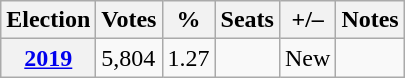<table class=wikitable>
<tr>
<th>Election</th>
<th>Votes</th>
<th>%</th>
<th>Seats</th>
<th>+/–</th>
<th>Notes</th>
</tr>
<tr>
<th><a href='#'>2019</a></th>
<td>5,804</td>
<td>1.27</td>
<td></td>
<td>New</td>
<td></td>
</tr>
</table>
